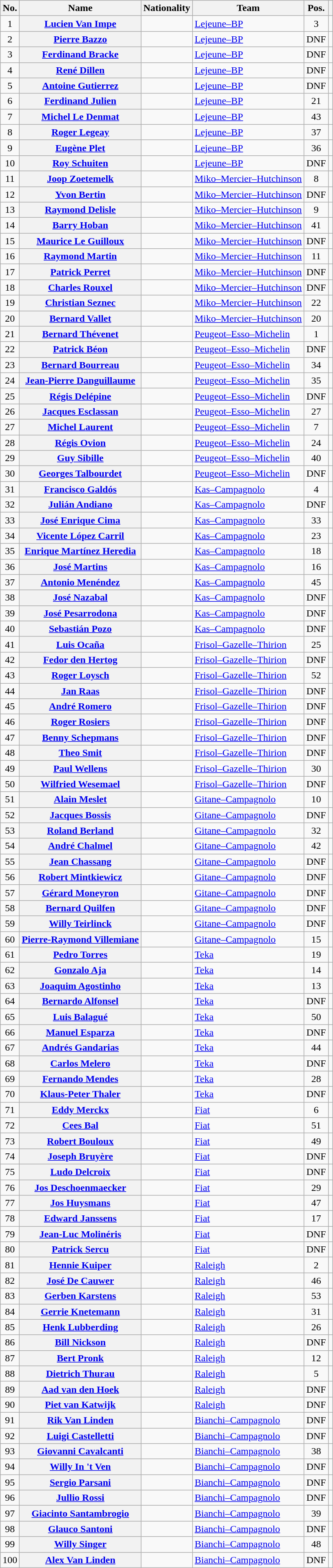<table class="wikitable plainrowheaders sortable">
<tr>
<th scope="col">No.</th>
<th scope="col">Name</th>
<th scope="col">Nationality</th>
<th scope="col">Team</th>
<th scope="col" data-sort-type="number">Pos.</th>
<th scope="col" class="unsortable"></th>
</tr>
<tr>
<td style="text-align:center;">1</td>
<th scope="row"><a href='#'>Lucien Van Impe</a></th>
<td></td>
<td><a href='#'>Lejeune–BP</a></td>
<td style="text-align:center;">3</td>
<td style="text-align:center;"></td>
</tr>
<tr>
<td style="text-align:center;">2</td>
<th scope="row"><a href='#'>Pierre Bazzo</a></th>
<td></td>
<td><a href='#'>Lejeune–BP</a></td>
<td style="text-align:center;" data-sort-value="54">DNF</td>
<td style="text-align:center;"></td>
</tr>
<tr>
<td style="text-align:center;">3</td>
<th scope="row"><a href='#'>Ferdinand Bracke</a></th>
<td></td>
<td><a href='#'>Lejeune–BP</a></td>
<td style="text-align:center;" data-sort-value="54">DNF</td>
<td style="text-align:center;"></td>
</tr>
<tr>
<td style="text-align:center;">4</td>
<th scope="row"><a href='#'>René Dillen</a></th>
<td></td>
<td><a href='#'>Lejeune–BP</a></td>
<td style="text-align:center;" data-sort-value="54">DNF</td>
<td style="text-align:center;"></td>
</tr>
<tr>
<td style="text-align:center;">5</td>
<th scope="row"><a href='#'>Antoine Gutierrez</a></th>
<td></td>
<td><a href='#'>Lejeune–BP</a></td>
<td style="text-align:center;" data-sort-value="54">DNF</td>
<td style="text-align:center;"></td>
</tr>
<tr>
<td style="text-align:center;">6</td>
<th scope="row"><a href='#'>Ferdinand Julien</a></th>
<td></td>
<td><a href='#'>Lejeune–BP</a></td>
<td style="text-align:center;">21</td>
<td style="text-align:center;"></td>
</tr>
<tr>
<td style="text-align:center;">7</td>
<th scope="row"><a href='#'>Michel Le Denmat</a></th>
<td></td>
<td><a href='#'>Lejeune–BP</a></td>
<td style="text-align:center;">43</td>
<td style="text-align:center;"></td>
</tr>
<tr>
<td style="text-align:center;">8</td>
<th scope="row"><a href='#'>Roger Legeay</a></th>
<td></td>
<td><a href='#'>Lejeune–BP</a></td>
<td style="text-align:center;">37</td>
<td style="text-align:center;"></td>
</tr>
<tr>
<td style="text-align:center;">9</td>
<th scope="row"><a href='#'>Eugène Plet</a></th>
<td></td>
<td><a href='#'>Lejeune–BP</a></td>
<td style="text-align:center;">36</td>
<td style="text-align:center;"></td>
</tr>
<tr>
<td style="text-align:center;">10</td>
<th scope="row"><a href='#'>Roy Schuiten</a></th>
<td></td>
<td><a href='#'>Lejeune–BP</a></td>
<td style="text-align:center;" data-sort-value="54">DNF</td>
<td style="text-align:center;"></td>
</tr>
<tr>
<td style="text-align:center;">11</td>
<th scope="row"><a href='#'>Joop Zoetemelk</a></th>
<td></td>
<td><a href='#'>Miko–Mercier–Hutchinson</a></td>
<td style="text-align:center;">8</td>
<td style="text-align:center;"></td>
</tr>
<tr>
<td style="text-align:center;">12</td>
<th scope="row"><a href='#'>Yvon Bertin</a></th>
<td></td>
<td><a href='#'>Miko–Mercier–Hutchinson</a></td>
<td style="text-align:center;" data-sort-value="54">DNF</td>
<td style="text-align:center;"></td>
</tr>
<tr>
<td style="text-align:center;">13</td>
<th scope="row"><a href='#'>Raymond Delisle</a></th>
<td></td>
<td><a href='#'>Miko–Mercier–Hutchinson</a></td>
<td style="text-align:center;">9</td>
<td style="text-align:center;"></td>
</tr>
<tr>
<td style="text-align:center;">14</td>
<th scope="row"><a href='#'>Barry Hoban</a></th>
<td></td>
<td><a href='#'>Miko–Mercier–Hutchinson</a></td>
<td style="text-align:center;">41</td>
<td style="text-align:center;"></td>
</tr>
<tr>
<td style="text-align:center;">15</td>
<th scope="row"><a href='#'>Maurice Le Guilloux</a></th>
<td></td>
<td><a href='#'>Miko–Mercier–Hutchinson</a></td>
<td style="text-align:center;" data-sort-value="54">DNF</td>
<td style="text-align:center;"></td>
</tr>
<tr>
<td style="text-align:center;">16</td>
<th scope="row"><a href='#'>Raymond Martin</a></th>
<td></td>
<td><a href='#'>Miko–Mercier–Hutchinson</a></td>
<td style="text-align:center;">11</td>
<td style="text-align:center;"></td>
</tr>
<tr>
<td style="text-align:center;">17</td>
<th scope="row"><a href='#'>Patrick Perret</a></th>
<td></td>
<td><a href='#'>Miko–Mercier–Hutchinson</a></td>
<td style="text-align:center;" data-sort-value="54">DNF</td>
<td style="text-align:center;"></td>
</tr>
<tr>
<td style="text-align:center;">18</td>
<th scope="row"><a href='#'>Charles Rouxel</a></th>
<td></td>
<td><a href='#'>Miko–Mercier–Hutchinson</a></td>
<td style="text-align:center;" data-sort-value="54">DNF</td>
<td style="text-align:center;"></td>
</tr>
<tr>
<td style="text-align:center;">19</td>
<th scope="row"><a href='#'>Christian Seznec</a></th>
<td></td>
<td><a href='#'>Miko–Mercier–Hutchinson</a></td>
<td style="text-align:center;">22</td>
<td style="text-align:center;"></td>
</tr>
<tr>
<td style="text-align:center;">20</td>
<th scope="row"><a href='#'>Bernard Vallet</a></th>
<td></td>
<td><a href='#'>Miko–Mercier–Hutchinson</a></td>
<td style="text-align:center;">20</td>
<td style="text-align:center;"></td>
</tr>
<tr>
<td style="text-align:center;">21</td>
<th scope="row"><a href='#'>Bernard Thévenet</a></th>
<td></td>
<td><a href='#'>Peugeot–Esso–Michelin</a></td>
<td style="text-align:center;">1</td>
<td style="text-align:center;"></td>
</tr>
<tr>
<td style="text-align:center;">22</td>
<th scope="row"><a href='#'>Patrick Béon</a></th>
<td></td>
<td><a href='#'>Peugeot–Esso–Michelin</a></td>
<td style="text-align:center;" data-sort-value="54">DNF</td>
<td style="text-align:center;"></td>
</tr>
<tr>
<td style="text-align:center;">23</td>
<th scope="row"><a href='#'>Bernard Bourreau</a></th>
<td></td>
<td><a href='#'>Peugeot–Esso–Michelin</a></td>
<td style="text-align:center;">34</td>
<td style="text-align:center;"></td>
</tr>
<tr>
<td style="text-align:center;">24</td>
<th scope="row"><a href='#'>Jean-Pierre Danguillaume</a></th>
<td></td>
<td><a href='#'>Peugeot–Esso–Michelin</a></td>
<td style="text-align:center;">35</td>
<td style="text-align:center;"></td>
</tr>
<tr>
<td style="text-align:center;">25</td>
<th scope="row"><a href='#'>Régis Delépine</a></th>
<td></td>
<td><a href='#'>Peugeot–Esso–Michelin</a></td>
<td style="text-align:center;" data-sort-value="54">DNF</td>
<td style="text-align:center;"></td>
</tr>
<tr>
<td style="text-align:center;">26</td>
<th scope="row"><a href='#'>Jacques Esclassan</a></th>
<td></td>
<td><a href='#'>Peugeot–Esso–Michelin</a></td>
<td style="text-align:center;">27</td>
<td style="text-align:center;"></td>
</tr>
<tr>
<td style="text-align:center;">27</td>
<th scope="row"><a href='#'>Michel Laurent</a></th>
<td></td>
<td><a href='#'>Peugeot–Esso–Michelin</a></td>
<td style="text-align:center;">7</td>
<td style="text-align:center;"></td>
</tr>
<tr>
<td style="text-align:center;">28</td>
<th scope="row"><a href='#'>Régis Ovion</a></th>
<td></td>
<td><a href='#'>Peugeot–Esso–Michelin</a></td>
<td style="text-align:center;">24</td>
<td style="text-align:center;"></td>
</tr>
<tr>
<td style="text-align:center;">29</td>
<th scope="row"><a href='#'>Guy Sibille</a></th>
<td></td>
<td><a href='#'>Peugeot–Esso–Michelin</a></td>
<td style="text-align:center;">40</td>
<td style="text-align:center;"></td>
</tr>
<tr>
<td style="text-align:center;">30</td>
<th scope="row"><a href='#'>Georges Talbourdet</a></th>
<td></td>
<td><a href='#'>Peugeot–Esso–Michelin</a></td>
<td style="text-align:center;" data-sort-value="54">DNF</td>
<td style="text-align:center;"></td>
</tr>
<tr>
<td style="text-align:center;">31</td>
<th scope="row"><a href='#'>Francisco Galdós</a></th>
<td></td>
<td><a href='#'>Kas–Campagnolo</a></td>
<td style="text-align:center;">4</td>
<td style="text-align:center;"></td>
</tr>
<tr>
<td style="text-align:center;">32</td>
<th scope="row"><a href='#'>Julián Andiano</a></th>
<td></td>
<td><a href='#'>Kas–Campagnolo</a></td>
<td style="text-align:center;" data-sort-value="54">DNF</td>
<td style="text-align:center;"></td>
</tr>
<tr>
<td style="text-align:center;">33</td>
<th scope="row"><a href='#'>José Enrique Cima</a></th>
<td></td>
<td><a href='#'>Kas–Campagnolo</a></td>
<td style="text-align:center;">33</td>
<td style="text-align:center;"></td>
</tr>
<tr>
<td style="text-align:center;">34</td>
<th scope="row"><a href='#'>Vicente López Carril</a></th>
<td></td>
<td><a href='#'>Kas–Campagnolo</a></td>
<td style="text-align:center;">23</td>
<td style="text-align:center;"></td>
</tr>
<tr>
<td style="text-align:center;">35</td>
<th scope="row"><a href='#'>Enrique Martínez Heredia</a></th>
<td></td>
<td><a href='#'>Kas–Campagnolo</a></td>
<td style="text-align:center;">18</td>
<td style="text-align:center;"></td>
</tr>
<tr>
<td style="text-align:center;">36</td>
<th scope="row"><a href='#'>José Martins</a></th>
<td></td>
<td><a href='#'>Kas–Campagnolo</a></td>
<td style="text-align:center;">16</td>
<td style="text-align:center;"></td>
</tr>
<tr>
<td style="text-align:center;">37</td>
<th scope="row"><a href='#'>Antonio Menéndez</a></th>
<td></td>
<td><a href='#'>Kas–Campagnolo</a></td>
<td style="text-align:center;">45</td>
<td style="text-align:center;"></td>
</tr>
<tr>
<td style="text-align:center;">38</td>
<th scope="row"><a href='#'>José Nazabal</a></th>
<td></td>
<td><a href='#'>Kas–Campagnolo</a></td>
<td style="text-align:center;" data-sort-value="54">DNF</td>
<td style="text-align:center;"></td>
</tr>
<tr>
<td style="text-align:center;">39</td>
<th scope="row"><a href='#'>José Pesarrodona</a></th>
<td></td>
<td><a href='#'>Kas–Campagnolo</a></td>
<td style="text-align:center;" data-sort-value="54">DNF</td>
<td style="text-align:center;"></td>
</tr>
<tr>
<td style="text-align:center;">40</td>
<th scope="row"><a href='#'>Sebastián Pozo</a></th>
<td></td>
<td><a href='#'>Kas–Campagnolo</a></td>
<td style="text-align:center;" data-sort-value="54">DNF</td>
<td style="text-align:center;"></td>
</tr>
<tr>
<td style="text-align:center;">41</td>
<th scope="row"><a href='#'>Luis Ocaña</a></th>
<td></td>
<td><a href='#'>Frisol–Gazelle–Thirion</a></td>
<td style="text-align:center;">25</td>
<td style="text-align:center;"></td>
</tr>
<tr>
<td style="text-align:center;">42</td>
<th scope="row"><a href='#'>Fedor den Hertog</a></th>
<td></td>
<td><a href='#'>Frisol–Gazelle–Thirion</a></td>
<td style="text-align:center;" data-sort-value="54">DNF</td>
<td style="text-align:center;"></td>
</tr>
<tr>
<td style="text-align:center;">43</td>
<th scope="row"><a href='#'>Roger Loysch</a></th>
<td></td>
<td><a href='#'>Frisol–Gazelle–Thirion</a></td>
<td style="text-align:center;">52</td>
<td style="text-align:center;"></td>
</tr>
<tr>
<td style="text-align:center;">44</td>
<th scope="row"><a href='#'>Jan Raas</a></th>
<td></td>
<td><a href='#'>Frisol–Gazelle–Thirion</a></td>
<td style="text-align:center;" data-sort-value="54">DNF</td>
<td style="text-align:center;"></td>
</tr>
<tr>
<td style="text-align:center;">45</td>
<th scope="row"><a href='#'>André Romero</a></th>
<td></td>
<td><a href='#'>Frisol–Gazelle–Thirion</a></td>
<td style="text-align:center;" data-sort-value="54">DNF</td>
<td style="text-align:center;"></td>
</tr>
<tr>
<td style="text-align:center;">46</td>
<th scope="row"><a href='#'>Roger Rosiers</a></th>
<td></td>
<td><a href='#'>Frisol–Gazelle–Thirion</a></td>
<td style="text-align:center;" data-sort-value="54">DNF</td>
<td style="text-align:center;"></td>
</tr>
<tr>
<td style="text-align:center;">47</td>
<th scope="row"><a href='#'>Benny Schepmans</a></th>
<td></td>
<td><a href='#'>Frisol–Gazelle–Thirion</a></td>
<td style="text-align:center;" data-sort-value="54">DNF</td>
<td style="text-align:center;"></td>
</tr>
<tr>
<td style="text-align:center;">48</td>
<th scope="row"><a href='#'>Theo Smit</a></th>
<td></td>
<td><a href='#'>Frisol–Gazelle–Thirion</a></td>
<td style="text-align:center;" data-sort-value="54">DNF</td>
<td style="text-align:center;"></td>
</tr>
<tr>
<td style="text-align:center;">49</td>
<th scope="row"><a href='#'>Paul Wellens</a></th>
<td></td>
<td><a href='#'>Frisol–Gazelle–Thirion</a></td>
<td style="text-align:center;">30</td>
<td style="text-align:center;"></td>
</tr>
<tr>
<td style="text-align:center;">50</td>
<th scope="row"><a href='#'>Wilfried Wesemael</a></th>
<td></td>
<td><a href='#'>Frisol–Gazelle–Thirion</a></td>
<td style="text-align:center;" data-sort-value="54">DNF</td>
<td style="text-align:center;"></td>
</tr>
<tr>
<td style="text-align:center;">51</td>
<th scope="row"><a href='#'>Alain Meslet</a></th>
<td></td>
<td><a href='#'>Gitane–Campagnolo</a></td>
<td style="text-align:center;">10</td>
<td style="text-align:center;"></td>
</tr>
<tr>
<td style="text-align:center;">52</td>
<th scope="row"><a href='#'>Jacques Bossis</a></th>
<td></td>
<td><a href='#'>Gitane–Campagnolo</a></td>
<td style="text-align:center;" data-sort-value="54">DNF</td>
<td style="text-align:center;"></td>
</tr>
<tr>
<td style="text-align:center;">53</td>
<th scope="row"><a href='#'>Roland Berland</a></th>
<td></td>
<td><a href='#'>Gitane–Campagnolo</a></td>
<td style="text-align:center;">32</td>
<td style="text-align:center;"></td>
</tr>
<tr>
<td style="text-align:center;">54</td>
<th scope="row"><a href='#'>André Chalmel</a></th>
<td></td>
<td><a href='#'>Gitane–Campagnolo</a></td>
<td style="text-align:center;">42</td>
<td style="text-align:center;"></td>
</tr>
<tr>
<td style="text-align:center;">55</td>
<th scope="row"><a href='#'>Jean Chassang</a></th>
<td></td>
<td><a href='#'>Gitane–Campagnolo</a></td>
<td style="text-align:center;" data-sort-value="54">DNF</td>
<td style="text-align:center;"></td>
</tr>
<tr>
<td style="text-align:center;">56</td>
<th scope="row"><a href='#'>Robert Mintkiewicz</a></th>
<td></td>
<td><a href='#'>Gitane–Campagnolo</a></td>
<td style="text-align:center;" data-sort-value="54">DNF</td>
<td style="text-align:center;"></td>
</tr>
<tr>
<td style="text-align:center;">57</td>
<th scope="row"><a href='#'>Gérard Moneyron</a></th>
<td></td>
<td><a href='#'>Gitane–Campagnolo</a></td>
<td style="text-align:center;" data-sort-value="54">DNF</td>
<td style="text-align:center;"></td>
</tr>
<tr>
<td style="text-align:center;">58</td>
<th scope="row"><a href='#'>Bernard Quilfen</a></th>
<td></td>
<td><a href='#'>Gitane–Campagnolo</a></td>
<td style="text-align:center;" data-sort-value="54">DNF</td>
<td style="text-align:center;"></td>
</tr>
<tr>
<td style="text-align:center;">59</td>
<th scope="row"><a href='#'>Willy Teirlinck</a></th>
<td></td>
<td><a href='#'>Gitane–Campagnolo</a></td>
<td style="text-align:center;" data-sort-value="54">DNF</td>
<td style="text-align:center;"></td>
</tr>
<tr>
<td style="text-align:center;">60</td>
<th scope="row"><a href='#'>Pierre-Raymond Villemiane</a></th>
<td></td>
<td><a href='#'>Gitane–Campagnolo</a></td>
<td style="text-align:center;">15</td>
<td style="text-align:center;"></td>
</tr>
<tr>
<td style="text-align:center;">61</td>
<th scope="row"><a href='#'>Pedro Torres</a></th>
<td></td>
<td><a href='#'>Teka</a></td>
<td style="text-align:center;">19</td>
<td style="text-align:center;"></td>
</tr>
<tr>
<td style="text-align:center;">62</td>
<th scope="row"><a href='#'>Gonzalo Aja</a></th>
<td></td>
<td><a href='#'>Teka</a></td>
<td style="text-align:center;">14</td>
<td style="text-align:center;"></td>
</tr>
<tr>
<td style="text-align:center;">63</td>
<th scope="row"><a href='#'>Joaquim Agostinho</a></th>
<td></td>
<td><a href='#'>Teka</a></td>
<td style="text-align:center;">13</td>
<td style="text-align:center;"></td>
</tr>
<tr>
<td style="text-align:center;">64</td>
<th scope="row"><a href='#'>Bernardo Alfonsel</a></th>
<td></td>
<td><a href='#'>Teka</a></td>
<td style="text-align:center;" data-sort-value="54">DNF</td>
<td style="text-align:center;"></td>
</tr>
<tr>
<td style="text-align:center;">65</td>
<th scope="row"><a href='#'>Luis Balagué</a></th>
<td></td>
<td><a href='#'>Teka</a></td>
<td style="text-align:center;">50</td>
<td style="text-align:center;"></td>
</tr>
<tr>
<td style="text-align:center;">66</td>
<th scope="row"><a href='#'>Manuel Esparza</a></th>
<td></td>
<td><a href='#'>Teka</a></td>
<td style="text-align:center;" data-sort-value="54">DNF</td>
<td style="text-align:center;"></td>
</tr>
<tr>
<td style="text-align:center;">67</td>
<th scope="row"><a href='#'>Andrés Gandarias</a></th>
<td></td>
<td><a href='#'>Teka</a></td>
<td style="text-align:center;">44</td>
<td style="text-align:center;"></td>
</tr>
<tr>
<td style="text-align:center;">68</td>
<th scope="row"><a href='#'>Carlos Melero</a></th>
<td></td>
<td><a href='#'>Teka</a></td>
<td style="text-align:center;" data-sort-value="54">DNF</td>
<td style="text-align:center;"></td>
</tr>
<tr>
<td style="text-align:center;">69</td>
<th scope="row"><a href='#'>Fernando Mendes</a></th>
<td></td>
<td><a href='#'>Teka</a></td>
<td style="text-align:center;">28</td>
<td style="text-align:center;"></td>
</tr>
<tr>
<td style="text-align:center;">70</td>
<th scope="row"><a href='#'>Klaus-Peter Thaler</a></th>
<td></td>
<td><a href='#'>Teka</a></td>
<td style="text-align:center;" data-sort-value="54">DNF</td>
<td style="text-align:center;"></td>
</tr>
<tr>
<td style="text-align:center;">71</td>
<th scope="row"><a href='#'>Eddy Merckx</a></th>
<td></td>
<td><a href='#'>Fiat</a></td>
<td style="text-align:center;">6</td>
<td style="text-align:center;"></td>
</tr>
<tr>
<td style="text-align:center;">72</td>
<th scope="row"><a href='#'>Cees Bal</a></th>
<td></td>
<td><a href='#'>Fiat</a></td>
<td style="text-align:center;">51</td>
<td style="text-align:center;"></td>
</tr>
<tr>
<td style="text-align:center;">73</td>
<th scope="row"><a href='#'>Robert Bouloux</a></th>
<td></td>
<td><a href='#'>Fiat</a></td>
<td style="text-align:center;">49</td>
<td style="text-align:center;"></td>
</tr>
<tr>
<td style="text-align:center;">74</td>
<th scope="row"><a href='#'>Joseph Bruyère</a></th>
<td></td>
<td><a href='#'>Fiat</a></td>
<td style="text-align:center;" data-sort-value="54">DNF</td>
<td style="text-align:center;"></td>
</tr>
<tr>
<td style="text-align:center;">75</td>
<th scope="row"><a href='#'>Ludo Delcroix</a></th>
<td></td>
<td><a href='#'>Fiat</a></td>
<td style="text-align:center;" data-sort-value="54">DNF</td>
<td style="text-align:center;"></td>
</tr>
<tr>
<td style="text-align:center;">76</td>
<th scope="row"><a href='#'>Jos Deschoenmaecker</a></th>
<td></td>
<td><a href='#'>Fiat</a></td>
<td style="text-align:center;">29</td>
<td style="text-align:center;"></td>
</tr>
<tr>
<td style="text-align:center;">77</td>
<th scope="row"><a href='#'>Jos Huysmans</a></th>
<td></td>
<td><a href='#'>Fiat</a></td>
<td style="text-align:center;">47</td>
<td style="text-align:center;"></td>
</tr>
<tr>
<td style="text-align:center;">78</td>
<th scope="row"><a href='#'>Edward Janssens</a></th>
<td></td>
<td><a href='#'>Fiat</a></td>
<td style="text-align:center;">17</td>
<td style="text-align:center;"></td>
</tr>
<tr>
<td style="text-align:center;">79</td>
<th scope="row"><a href='#'>Jean-Luc Molinéris</a></th>
<td></td>
<td><a href='#'>Fiat</a></td>
<td style="text-align:center;" data-sort-value="54">DNF</td>
<td style="text-align:center;"></td>
</tr>
<tr>
<td style="text-align:center;">80</td>
<th scope="row"><a href='#'>Patrick Sercu</a></th>
<td></td>
<td><a href='#'>Fiat</a></td>
<td style="text-align:center;" data-sort-value="54">DNF</td>
<td style="text-align:center;"></td>
</tr>
<tr>
<td style="text-align:center;">81</td>
<th scope="row"><a href='#'>Hennie Kuiper</a></th>
<td></td>
<td><a href='#'>Raleigh</a></td>
<td style="text-align:center;">2</td>
<td style="text-align:center;"></td>
</tr>
<tr>
<td style="text-align:center;">82</td>
<th scope="row"><a href='#'>José De Cauwer</a></th>
<td></td>
<td><a href='#'>Raleigh</a></td>
<td style="text-align:center;">46</td>
<td style="text-align:center;"></td>
</tr>
<tr>
<td style="text-align:center;">83</td>
<th scope="row"><a href='#'>Gerben Karstens</a></th>
<td></td>
<td><a href='#'>Raleigh</a></td>
<td style="text-align:center;">53</td>
<td style="text-align:center;"></td>
</tr>
<tr>
<td style="text-align:center;">84</td>
<th scope="row"><a href='#'>Gerrie Knetemann</a></th>
<td></td>
<td><a href='#'>Raleigh</a></td>
<td style="text-align:center;">31</td>
<td style="text-align:center;"></td>
</tr>
<tr>
<td style="text-align:center;">85</td>
<th scope="row"><a href='#'>Henk Lubberding</a></th>
<td></td>
<td><a href='#'>Raleigh</a></td>
<td style="text-align:center;">26</td>
<td style="text-align:center;"></td>
</tr>
<tr>
<td style="text-align:center;">86</td>
<th scope="row"><a href='#'>Bill Nickson</a></th>
<td></td>
<td><a href='#'>Raleigh</a></td>
<td style="text-align:center;" data-sort-value="54">DNF</td>
<td style="text-align:center;"></td>
</tr>
<tr>
<td style="text-align:center;">87</td>
<th scope="row"><a href='#'>Bert Pronk</a></th>
<td></td>
<td><a href='#'>Raleigh</a></td>
<td style="text-align:center;">12</td>
<td style="text-align:center;"></td>
</tr>
<tr>
<td style="text-align:center;">88</td>
<th scope="row"><a href='#'>Dietrich Thurau</a></th>
<td></td>
<td><a href='#'>Raleigh</a></td>
<td style="text-align:center;">5</td>
<td style="text-align:center;"></td>
</tr>
<tr>
<td style="text-align:center;">89</td>
<th scope="row"><a href='#'>Aad van den Hoek</a></th>
<td></td>
<td><a href='#'>Raleigh</a></td>
<td style="text-align:center;" data-sort-value="54">DNF</td>
<td style="text-align:center;"></td>
</tr>
<tr>
<td style="text-align:center;">90</td>
<th scope="row"><a href='#'>Piet van Katwijk</a></th>
<td></td>
<td><a href='#'>Raleigh</a></td>
<td style="text-align:center;" data-sort-value="54">DNF</td>
<td style="text-align:center;"></td>
</tr>
<tr>
<td style="text-align:center;">91</td>
<th scope="row"><a href='#'>Rik Van Linden</a></th>
<td></td>
<td><a href='#'>Bianchi–Campagnolo</a></td>
<td style="text-align:center;" data-sort-value="54">DNF</td>
<td style="text-align:center;"></td>
</tr>
<tr>
<td style="text-align:center;">92</td>
<th scope="row"><a href='#'>Luigi Castelletti</a></th>
<td></td>
<td><a href='#'>Bianchi–Campagnolo</a></td>
<td style="text-align:center;" data-sort-value="54">DNF</td>
<td style="text-align:center;"></td>
</tr>
<tr>
<td style="text-align:center;">93</td>
<th scope="row"><a href='#'>Giovanni Cavalcanti</a></th>
<td></td>
<td><a href='#'>Bianchi–Campagnolo</a></td>
<td style="text-align:center;">38</td>
<td style="text-align:center;"></td>
</tr>
<tr>
<td style="text-align:center;">94</td>
<th scope="row"><a href='#'>Willy In 't Ven</a></th>
<td></td>
<td><a href='#'>Bianchi–Campagnolo</a></td>
<td style="text-align:center;" data-sort-value="54">DNF</td>
<td style="text-align:center;"></td>
</tr>
<tr>
<td style="text-align:center;">95</td>
<th scope="row"><a href='#'>Sergio Parsani</a></th>
<td></td>
<td><a href='#'>Bianchi–Campagnolo</a></td>
<td style="text-align:center;" data-sort-value="54">DNF</td>
<td style="text-align:center;"></td>
</tr>
<tr>
<td style="text-align:center;">96</td>
<th scope="row"><a href='#'>Jullio Rossi</a></th>
<td></td>
<td><a href='#'>Bianchi–Campagnolo</a></td>
<td style="text-align:center;" data-sort-value="54">DNF</td>
<td style="text-align:center;"></td>
</tr>
<tr>
<td style="text-align:center;">97</td>
<th scope="row"><a href='#'>Giacinto Santambrogio</a></th>
<td></td>
<td><a href='#'>Bianchi–Campagnolo</a></td>
<td style="text-align:center;">39</td>
<td style="text-align:center;"></td>
</tr>
<tr>
<td style="text-align:center;">98</td>
<th scope="row"><a href='#'>Glauco Santoni</a></th>
<td></td>
<td><a href='#'>Bianchi–Campagnolo</a></td>
<td style="text-align:center;" data-sort-value="54">DNF</td>
<td style="text-align:center;"></td>
</tr>
<tr>
<td style="text-align:center;">99</td>
<th scope="row"><a href='#'>Willy Singer</a></th>
<td></td>
<td><a href='#'>Bianchi–Campagnolo</a></td>
<td style="text-align:center;">48</td>
<td style="text-align:center;"></td>
</tr>
<tr>
<td style="text-align:center;">100</td>
<th scope="row"><a href='#'>Alex Van Linden</a></th>
<td></td>
<td><a href='#'>Bianchi–Campagnolo</a></td>
<td style="text-align:center;" data-sort-value="54">DNF</td>
<td style="text-align:center;"></td>
</tr>
</table>
